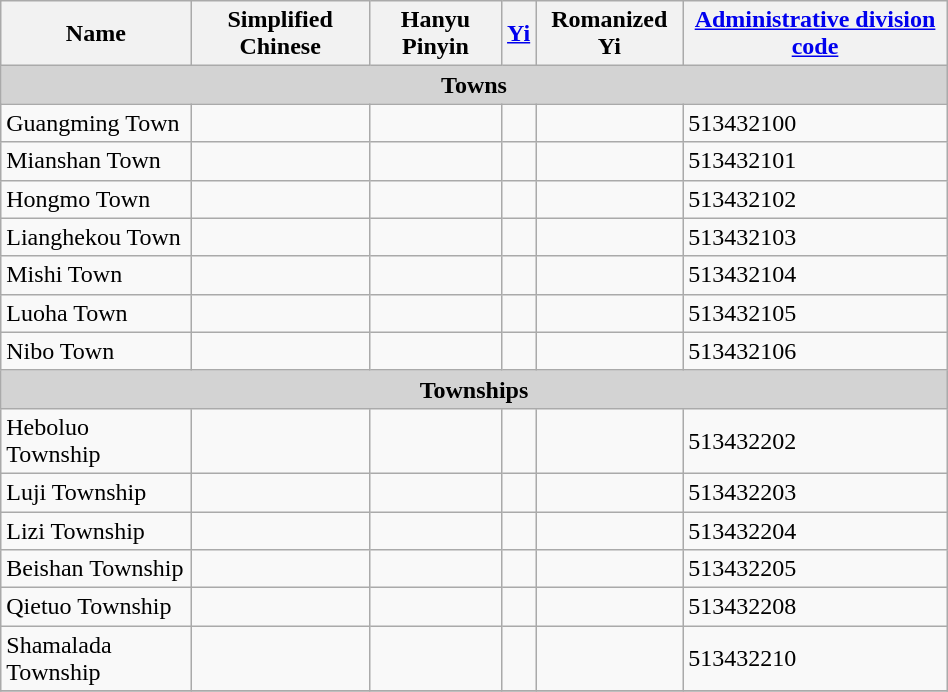<table class="wikitable" align="center" style="width:50%; border="1">
<tr>
<th>Name</th>
<th>Simplified Chinese</th>
<th>Hanyu Pinyin</th>
<th><a href='#'>Yi</a></th>
<th>Romanized Yi</th>
<th><a href='#'>Administrative division code</a></th>
</tr>
<tr>
<td colspan="7"  style="text-align:center; background:#d3d3d3;"><strong>Towns</strong></td>
</tr>
<tr --------->
<td>Guangming Town</td>
<td></td>
<td></td>
<td></td>
<td></td>
<td>513432100</td>
</tr>
<tr>
<td>Mianshan Town</td>
<td></td>
<td></td>
<td></td>
<td></td>
<td>513432101</td>
</tr>
<tr>
<td>Hongmo Town</td>
<td></td>
<td></td>
<td></td>
<td></td>
<td>513432102</td>
</tr>
<tr>
<td>Lianghekou Town</td>
<td></td>
<td></td>
<td></td>
<td></td>
<td>513432103</td>
</tr>
<tr>
<td>Mishi Town</td>
<td></td>
<td></td>
<td></td>
<td></td>
<td>513432104</td>
</tr>
<tr>
<td>Luoha Town</td>
<td></td>
<td></td>
<td></td>
<td></td>
<td>513432105</td>
</tr>
<tr>
<td>Nibo Town</td>
<td></td>
<td></td>
<td></td>
<td></td>
<td>513432106</td>
</tr>
<tr>
<td colspan="7"  style="text-align:center; background:#d3d3d3;"><strong>Townships</strong></td>
</tr>
<tr --------->
<td>Heboluo Township</td>
<td></td>
<td></td>
<td></td>
<td></td>
<td>513432202</td>
</tr>
<tr>
<td>Luji Township</td>
<td></td>
<td></td>
<td></td>
<td></td>
<td>513432203</td>
</tr>
<tr>
<td>Lizi Township</td>
<td></td>
<td></td>
<td></td>
<td></td>
<td>513432204</td>
</tr>
<tr>
<td>Beishan Township</td>
<td></td>
<td></td>
<td></td>
<td></td>
<td>513432205</td>
</tr>
<tr>
<td>Qietuo Township</td>
<td></td>
<td></td>
<td></td>
<td></td>
<td>513432208</td>
</tr>
<tr>
<td>Shamalada Township</td>
<td></td>
<td></td>
<td></td>
<td></td>
<td>513432210</td>
</tr>
<tr>
</tr>
</table>
